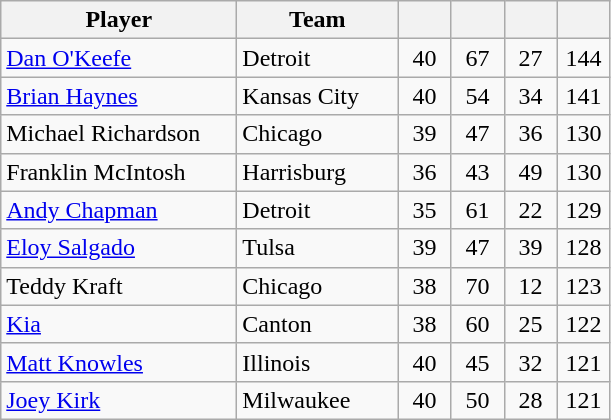<table class="wikitable">
<tr>
<th width=150>Player</th>
<th width=100>Team</th>
<th width=28></th>
<th width=28></th>
<th width=28></th>
<th width=28></th>
</tr>
<tr align=center>
<td align=left><a href='#'>Dan O'Keefe</a></td>
<td align=left>Detroit</td>
<td>40</td>
<td>67</td>
<td>27</td>
<td>144</td>
</tr>
<tr align=center>
<td align=left><a href='#'>Brian Haynes</a></td>
<td align=left>Kansas City</td>
<td>40</td>
<td>54</td>
<td>34</td>
<td>141</td>
</tr>
<tr align=center>
<td align=left>Michael Richardson</td>
<td align=left>Chicago</td>
<td>39</td>
<td>47</td>
<td>36</td>
<td>130</td>
</tr>
<tr align=center>
<td align=left>Franklin McIntosh</td>
<td align=left>Harrisburg</td>
<td>36</td>
<td>43</td>
<td>49</td>
<td>130</td>
</tr>
<tr align=center>
<td align=left><a href='#'>Andy Chapman</a></td>
<td align=left>Detroit</td>
<td>35</td>
<td>61</td>
<td>22</td>
<td>129</td>
</tr>
<tr align=center>
<td align=left><a href='#'>Eloy Salgado</a></td>
<td align=left>Tulsa</td>
<td>39</td>
<td>47</td>
<td>39</td>
<td>128</td>
</tr>
<tr align=center>
<td align=left>Teddy Kraft</td>
<td align=left>Chicago</td>
<td>38</td>
<td>70</td>
<td>12</td>
<td>123</td>
</tr>
<tr align=center>
<td align=left><a href='#'>Kia</a></td>
<td align=left>Canton</td>
<td>38</td>
<td>60</td>
<td>25</td>
<td>122</td>
</tr>
<tr align=center>
<td align=left><a href='#'>Matt Knowles</a></td>
<td align=left>Illinois</td>
<td>40</td>
<td>45</td>
<td>32</td>
<td>121</td>
</tr>
<tr align=center>
<td align=left><a href='#'>Joey Kirk</a></td>
<td align=left>Milwaukee</td>
<td>40</td>
<td>50</td>
<td>28</td>
<td>121</td>
</tr>
</table>
